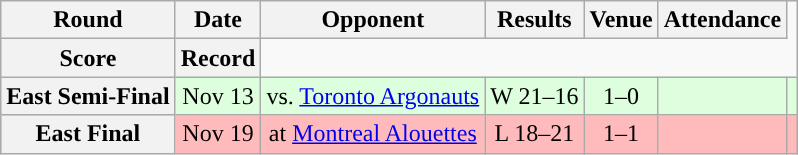<table class="wikitable" style="text-align:center">
<tr>
<th>Round</th>
<th>Date</th>
<th>Opponent</th>
<th>Results</th>
<th>Venue</th>
<th>Attendance</th>
</tr>
<tr>
<th>Score</th>
<th>Record</th>
</tr>
<tr style="background:#ddffdd">
<th>East Semi-Final</th>
<td>Nov 13</td>
<td>vs. <a href='#'>Toronto Argonauts</a></td>
<td>W 21–16</td>
<td>1–0</td>
<td></td>
<td></td>
</tr>
<tr style="background:#ffbbbb">
<th>East Final</th>
<td>Nov 19</td>
<td>at <a href='#'>Montreal Alouettes</a></td>
<td>L 18–21</td>
<td>1–1</td>
<td></td>
<td></td>
</tr>
</table>
